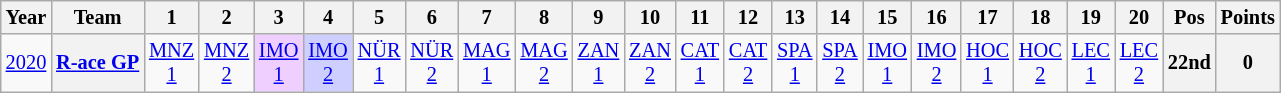<table class="wikitable" style="text-align:center; font-size:85%">
<tr>
<th>Year</th>
<th>Team</th>
<th>1</th>
<th>2</th>
<th>3</th>
<th>4</th>
<th>5</th>
<th>6</th>
<th>7</th>
<th>8</th>
<th>9</th>
<th>10</th>
<th>11</th>
<th>12</th>
<th>13</th>
<th>14</th>
<th>15</th>
<th>16</th>
<th>17</th>
<th>18</th>
<th>19</th>
<th>20</th>
<th>Pos</th>
<th>Points</th>
</tr>
<tr>
<td><a href='#'>2020</a></td>
<th nowrap><a href='#'>R-ace GP</a></th>
<td style="background:#;"><a href='#'>MNZ<br>1</a></td>
<td style="background:#;"><a href='#'>MNZ<br>2</a></td>
<td style="background:#EFCFFF;"><a href='#'>IMO<br>1</a><br></td>
<td style="background:#CFCFFF;"><a href='#'>IMO<br>2</a><br></td>
<td style="background:#;"><a href='#'>NÜR<br>1</a></td>
<td style="background:#;"><a href='#'>NÜR<br>2</a></td>
<td style="background:#;"><a href='#'>MAG<br>1</a></td>
<td style="background:#;"><a href='#'>MAG<br>2</a></td>
<td style="background:#;"><a href='#'>ZAN<br>1</a></td>
<td style="background:#;"><a href='#'>ZAN<br>2</a></td>
<td style="background:#;"><a href='#'>CAT<br>1</a></td>
<td style="background:#;"><a href='#'>CAT<br>2</a></td>
<td style="background:#;"><a href='#'>SPA<br>1</a></td>
<td style="background:#;"><a href='#'>SPA<br>2</a></td>
<td style="background:#;"><a href='#'>IMO<br>1</a></td>
<td style="background:#;"><a href='#'>IMO<br>2</a></td>
<td style="background:#;"><a href='#'>HOC<br>1</a></td>
<td style="background:#;"><a href='#'>HOC<br>2</a></td>
<td style="background:#;"><a href='#'>LEC<br>1</a></td>
<td style="background:#;"><a href='#'>LEC<br>2</a></td>
<th>22nd</th>
<th>0</th>
</tr>
</table>
